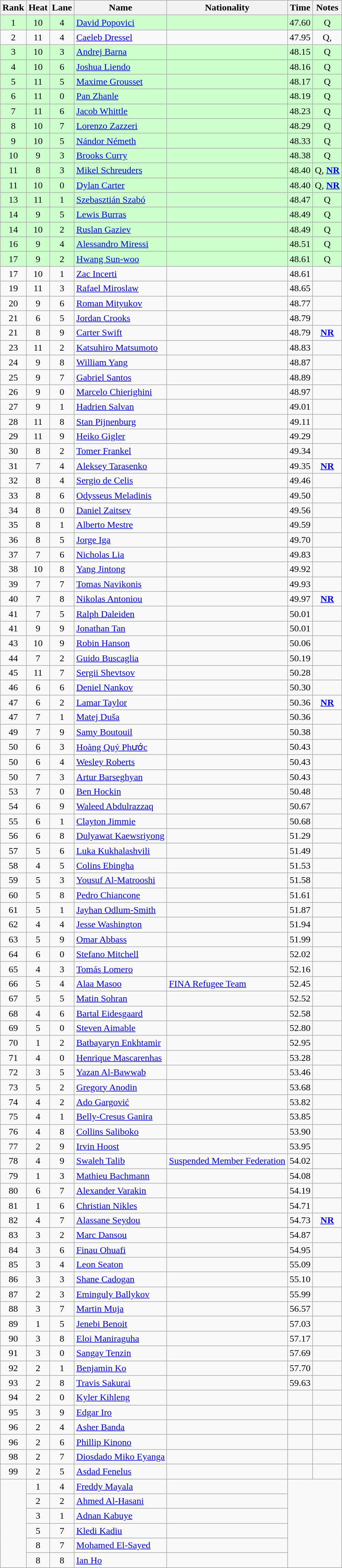<table class="wikitable sortable" style="text-align:center">
<tr>
<th>Rank</th>
<th>Heat</th>
<th>Lane</th>
<th>Name</th>
<th>Nationality</th>
<th>Time</th>
<th>Notes</th>
</tr>
<tr bgcolor=ccffcc>
<td>1</td>
<td>10</td>
<td>4</td>
<td align=left><a href='#'>David Popovici</a></td>
<td align=left></td>
<td>47.60</td>
<td>Q</td>
</tr>
<tr>
<td>2</td>
<td>11</td>
<td>4</td>
<td align=left><a href='#'>Caeleb Dressel</a></td>
<td align=left></td>
<td>47.95</td>
<td>Q, </td>
</tr>
<tr bgcolor=ccffcc>
<td>3</td>
<td>10</td>
<td>3</td>
<td align=left><a href='#'>Andrej Barna</a></td>
<td align=left></td>
<td>48.15</td>
<td>Q</td>
</tr>
<tr bgcolor=ccffcc>
<td>4</td>
<td>10</td>
<td>6</td>
<td align=left><a href='#'>Joshua Liendo</a></td>
<td align=left></td>
<td>48.16</td>
<td>Q</td>
</tr>
<tr bgcolor=ccffcc>
<td>5</td>
<td>11</td>
<td>5</td>
<td align=left><a href='#'>Maxime Grousset</a></td>
<td align=left></td>
<td>48.17</td>
<td>Q</td>
</tr>
<tr bgcolor=ccffcc>
<td>6</td>
<td>11</td>
<td>0</td>
<td align=left><a href='#'>Pan Zhanle</a></td>
<td align=left></td>
<td>48.19</td>
<td>Q</td>
</tr>
<tr bgcolor=ccffcc>
<td>7</td>
<td>11</td>
<td>6</td>
<td align=left><a href='#'>Jacob Whittle</a></td>
<td align=left></td>
<td>48.23</td>
<td>Q</td>
</tr>
<tr bgcolor=ccffcc>
<td>8</td>
<td>10</td>
<td>7</td>
<td align=left><a href='#'>Lorenzo Zazzeri</a></td>
<td align=left></td>
<td>48.29</td>
<td>Q</td>
</tr>
<tr bgcolor=ccffcc>
<td>9</td>
<td>10</td>
<td>5</td>
<td align=left><a href='#'>Nándor Németh</a></td>
<td align=left></td>
<td>48.33</td>
<td>Q</td>
</tr>
<tr bgcolor=ccffcc>
<td>10</td>
<td>9</td>
<td>3</td>
<td align=left><a href='#'>Brooks Curry</a></td>
<td align=left></td>
<td>48.38</td>
<td>Q</td>
</tr>
<tr bgcolor=ccffcc>
<td>11</td>
<td>8</td>
<td>3</td>
<td align=left><a href='#'>Mikel Schreuders</a></td>
<td align=left></td>
<td>48.40</td>
<td>Q, <strong><a href='#'>NR</a></strong></td>
</tr>
<tr bgcolor=ccffcc>
<td>11</td>
<td>10</td>
<td>0</td>
<td align=left><a href='#'>Dylan Carter</a></td>
<td align=left></td>
<td>48.40</td>
<td>Q, <strong><a href='#'>NR</a></strong></td>
</tr>
<tr bgcolor=ccffcc>
<td>13</td>
<td>11</td>
<td>1</td>
<td align=left><a href='#'>Szebasztián Szabó</a></td>
<td align=left></td>
<td>48.47</td>
<td>Q</td>
</tr>
<tr bgcolor=ccffcc>
<td>14</td>
<td>9</td>
<td>5</td>
<td align=left><a href='#'>Lewis Burras</a></td>
<td align=left></td>
<td>48.49</td>
<td>Q</td>
</tr>
<tr bgcolor=ccffcc>
<td>14</td>
<td>10</td>
<td>2</td>
<td align=left><a href='#'>Ruslan Gaziev</a></td>
<td align=left></td>
<td>48.49</td>
<td>Q</td>
</tr>
<tr bgcolor=ccffcc>
<td>16</td>
<td>9</td>
<td>4</td>
<td align=left><a href='#'>Alessandro Miressi</a></td>
<td align=left></td>
<td>48.51</td>
<td>Q</td>
</tr>
<tr bgcolor=ccffcc>
<td>17</td>
<td>9</td>
<td>2</td>
<td align=left><a href='#'>Hwang Sun-woo</a></td>
<td align=left></td>
<td>48.61</td>
<td>Q</td>
</tr>
<tr>
<td>17</td>
<td>10</td>
<td>1</td>
<td align=left><a href='#'>Zac Incerti</a></td>
<td align=left></td>
<td>48.61</td>
<td></td>
</tr>
<tr>
<td>19</td>
<td>11</td>
<td>3</td>
<td align=left><a href='#'>Rafael Miroslaw</a></td>
<td align=left></td>
<td>48.65</td>
<td></td>
</tr>
<tr>
<td>20</td>
<td>9</td>
<td>6</td>
<td align=left><a href='#'>Roman Mityukov</a></td>
<td align=left></td>
<td>48.77</td>
<td></td>
</tr>
<tr>
<td>21</td>
<td>6</td>
<td>5</td>
<td align=left><a href='#'>Jordan Crooks</a></td>
<td align=left></td>
<td>48.79</td>
<td></td>
</tr>
<tr>
<td>21</td>
<td>8</td>
<td>9</td>
<td align=left><a href='#'>Carter Swift</a></td>
<td align=left></td>
<td>48.79</td>
<td><strong><a href='#'>NR</a></strong></td>
</tr>
<tr>
<td>23</td>
<td>11</td>
<td>2</td>
<td align=left><a href='#'>Katsuhiro Matsumoto</a></td>
<td align=left></td>
<td>48.83</td>
<td></td>
</tr>
<tr>
<td>24</td>
<td>9</td>
<td>8</td>
<td align=left><a href='#'>William Yang</a></td>
<td align=left></td>
<td>48.87</td>
<td></td>
</tr>
<tr>
<td>25</td>
<td>9</td>
<td>7</td>
<td align=left><a href='#'>Gabriel Santos</a></td>
<td align=left></td>
<td>48.89</td>
<td></td>
</tr>
<tr>
<td>26</td>
<td>9</td>
<td>0</td>
<td align=left><a href='#'>Marcelo Chierighini</a></td>
<td align=left></td>
<td>48.97</td>
<td></td>
</tr>
<tr>
<td>27</td>
<td>9</td>
<td>1</td>
<td align=left><a href='#'>Hadrien Salvan</a></td>
<td align=left></td>
<td>49.01</td>
<td></td>
</tr>
<tr>
<td>28</td>
<td>11</td>
<td>8</td>
<td align=left><a href='#'>Stan Pijnenburg</a></td>
<td align=left></td>
<td>49.11</td>
<td></td>
</tr>
<tr>
<td>29</td>
<td>11</td>
<td>9</td>
<td align=left><a href='#'>Heiko Gigler</a></td>
<td align=left></td>
<td>49.29</td>
<td></td>
</tr>
<tr>
<td>30</td>
<td>8</td>
<td>2</td>
<td align=left><a href='#'>Tomer Frankel</a></td>
<td align=left></td>
<td>49.34</td>
<td></td>
</tr>
<tr>
<td>31</td>
<td>7</td>
<td>4</td>
<td align=left><a href='#'>Aleksey Tarasenko</a></td>
<td align=left></td>
<td>49.35</td>
<td><strong><a href='#'>NR</a></strong></td>
</tr>
<tr>
<td>32</td>
<td>8</td>
<td>4</td>
<td align=left><a href='#'>Sergio de Celis</a></td>
<td align=left></td>
<td>49.46</td>
<td></td>
</tr>
<tr>
<td>33</td>
<td>8</td>
<td>6</td>
<td align=left><a href='#'>Odysseus Meladinis</a></td>
<td align=left></td>
<td>49.50</td>
<td></td>
</tr>
<tr>
<td>34</td>
<td>8</td>
<td>0</td>
<td align=left><a href='#'>Daniel Zaitsev</a></td>
<td align=left></td>
<td>49.56</td>
<td></td>
</tr>
<tr>
<td>35</td>
<td>8</td>
<td>1</td>
<td align=left><a href='#'>Alberto Mestre</a></td>
<td align=left></td>
<td>49.59</td>
<td></td>
</tr>
<tr>
<td>36</td>
<td>8</td>
<td>5</td>
<td align=left><a href='#'>Jorge Iga</a></td>
<td align=left></td>
<td>49.70</td>
<td></td>
</tr>
<tr>
<td>37</td>
<td>7</td>
<td>6</td>
<td align=left><a href='#'>Nicholas Lia</a></td>
<td align=left></td>
<td>49.83</td>
<td></td>
</tr>
<tr>
<td>38</td>
<td>10</td>
<td>8</td>
<td align=left><a href='#'>Yang Jintong</a></td>
<td align=left></td>
<td>49.92</td>
<td></td>
</tr>
<tr>
<td>39</td>
<td>7</td>
<td>7</td>
<td align=left><a href='#'>Tomas Navikonis</a></td>
<td align=left></td>
<td>49.93</td>
<td></td>
</tr>
<tr>
<td>40</td>
<td>7</td>
<td>8</td>
<td align=left><a href='#'>Nikolas Antoniou</a></td>
<td align=left></td>
<td>49.97</td>
<td><strong><a href='#'>NR</a></strong></td>
</tr>
<tr>
<td>41</td>
<td>7</td>
<td>5</td>
<td align=left><a href='#'>Ralph Daleiden</a></td>
<td align=left></td>
<td>50.01</td>
<td></td>
</tr>
<tr>
<td>41</td>
<td>9</td>
<td>9</td>
<td align=left><a href='#'>Jonathan Tan</a></td>
<td align=left></td>
<td>50.01</td>
<td></td>
</tr>
<tr>
<td>43</td>
<td>10</td>
<td>9</td>
<td align=left><a href='#'>Robin Hanson</a></td>
<td align=left></td>
<td>50.06</td>
<td></td>
</tr>
<tr>
<td>44</td>
<td>7</td>
<td>2</td>
<td align=left><a href='#'>Guido Buscaglia</a></td>
<td align=left></td>
<td>50.19</td>
<td></td>
</tr>
<tr>
<td>45</td>
<td>11</td>
<td>7</td>
<td align=left><a href='#'>Sergii Shevtsov</a></td>
<td align=left></td>
<td>50.28</td>
<td></td>
</tr>
<tr>
<td>46</td>
<td>6</td>
<td>6</td>
<td align=left><a href='#'>Deniel Nankov</a></td>
<td align=left></td>
<td>50.30</td>
<td></td>
</tr>
<tr>
<td>47</td>
<td>6</td>
<td>2</td>
<td align=left><a href='#'>Lamar Taylor</a></td>
<td align=left></td>
<td>50.36</td>
<td><strong><a href='#'>NR</a></strong></td>
</tr>
<tr>
<td>47</td>
<td>7</td>
<td>1</td>
<td align=left><a href='#'>Matej Duša</a></td>
<td align=left></td>
<td>50.36</td>
<td></td>
</tr>
<tr>
<td>49</td>
<td>7</td>
<td>9</td>
<td align=left><a href='#'>Samy Boutouil</a></td>
<td align=left></td>
<td>50.38</td>
<td></td>
</tr>
<tr>
<td>50</td>
<td>6</td>
<td>3</td>
<td align=left><a href='#'>Hoàng Quý Phước</a></td>
<td align=left></td>
<td>50.43</td>
<td></td>
</tr>
<tr>
<td>50</td>
<td>6</td>
<td>4</td>
<td align=left><a href='#'>Wesley Roberts</a></td>
<td align=left></td>
<td>50.43</td>
<td></td>
</tr>
<tr>
<td>50</td>
<td>7</td>
<td>3</td>
<td align=left><a href='#'>Artur Barseghyan</a></td>
<td align=left></td>
<td>50.43</td>
<td></td>
</tr>
<tr>
<td>53</td>
<td>7</td>
<td>0</td>
<td align=left><a href='#'>Ben Hockin</a></td>
<td align=left></td>
<td>50.48</td>
<td></td>
</tr>
<tr>
<td>54</td>
<td>6</td>
<td>9</td>
<td align=left><a href='#'>Waleed Abdulrazzaq</a></td>
<td align=left></td>
<td>50.67</td>
<td></td>
</tr>
<tr>
<td>55</td>
<td>6</td>
<td>1</td>
<td align=left><a href='#'>Clayton Jimmie</a></td>
<td align=left></td>
<td>50.68</td>
<td></td>
</tr>
<tr>
<td>56</td>
<td>6</td>
<td>8</td>
<td align=left><a href='#'>Dulyawat Kaewsriyong</a></td>
<td align=left></td>
<td>51.29</td>
<td></td>
</tr>
<tr>
<td>57</td>
<td>5</td>
<td>6</td>
<td align=left><a href='#'>Luka Kukhalashvili</a></td>
<td align=left></td>
<td>51.49</td>
<td></td>
</tr>
<tr>
<td>58</td>
<td>4</td>
<td>5</td>
<td align=left><a href='#'>Colins Ebingha</a></td>
<td align=left></td>
<td>51.53</td>
<td></td>
</tr>
<tr>
<td>59</td>
<td>5</td>
<td>3</td>
<td align=left><a href='#'>Yousuf Al-Matrooshi</a></td>
<td align=left></td>
<td>51.58</td>
<td></td>
</tr>
<tr>
<td>60</td>
<td>5</td>
<td>8</td>
<td align=left><a href='#'>Pedro Chiancone</a></td>
<td align=left></td>
<td>51.61</td>
<td></td>
</tr>
<tr>
<td>61</td>
<td>5</td>
<td>1</td>
<td align=left><a href='#'>Jayhan Odlum-Smith</a></td>
<td align=left></td>
<td>51.87</td>
<td></td>
</tr>
<tr>
<td>62</td>
<td>4</td>
<td>4</td>
<td align=left><a href='#'>Jesse Washington</a></td>
<td align=left></td>
<td>51.94</td>
<td></td>
</tr>
<tr>
<td>63</td>
<td>5</td>
<td>9</td>
<td align=left><a href='#'>Omar Abbass</a></td>
<td align=left></td>
<td>51.99</td>
<td></td>
</tr>
<tr>
<td>64</td>
<td>6</td>
<td>0</td>
<td align=left><a href='#'>Stefano Mitchell</a></td>
<td align=left></td>
<td>52.02</td>
<td></td>
</tr>
<tr>
<td>65</td>
<td>4</td>
<td>3</td>
<td align=left><a href='#'>Tomás Lomero</a></td>
<td align=left></td>
<td>52.16</td>
<td></td>
</tr>
<tr>
<td>66</td>
<td>5</td>
<td>4</td>
<td align=left><a href='#'>Alaa Masoo</a></td>
<td align=left><a href='#'>FINA Refugee Team</a></td>
<td>52.45</td>
<td></td>
</tr>
<tr>
<td>67</td>
<td>5</td>
<td>5</td>
<td align=left><a href='#'>Matin Sohran</a></td>
<td align=left></td>
<td>52.52</td>
<td></td>
</tr>
<tr>
<td>68</td>
<td>4</td>
<td>6</td>
<td align=left><a href='#'>Bartal Eidesgaard</a></td>
<td align=left></td>
<td>52.58</td>
<td></td>
</tr>
<tr>
<td>69</td>
<td>5</td>
<td>0</td>
<td align=left><a href='#'>Steven Aimable</a></td>
<td align=left></td>
<td>52.80</td>
<td></td>
</tr>
<tr>
<td>70</td>
<td>1</td>
<td>2</td>
<td align=left><a href='#'>Batbayaryn Enkhtamir</a></td>
<td align=left></td>
<td>52.95</td>
<td></td>
</tr>
<tr>
<td>71</td>
<td>4</td>
<td>0</td>
<td align=left><a href='#'>Henrique Mascarenhas</a></td>
<td align=left></td>
<td>53.28</td>
<td></td>
</tr>
<tr>
<td>72</td>
<td>3</td>
<td>5</td>
<td align=left><a href='#'>Yazan Al-Bawwab</a></td>
<td align=left></td>
<td>53.46</td>
<td></td>
</tr>
<tr>
<td>73</td>
<td>5</td>
<td>2</td>
<td align=left><a href='#'>Gregory Anodin</a></td>
<td align=left></td>
<td>53.68</td>
<td></td>
</tr>
<tr>
<td>74</td>
<td>4</td>
<td>2</td>
<td align=left><a href='#'>Ado Gargović</a></td>
<td align=left></td>
<td>53.82</td>
<td></td>
</tr>
<tr>
<td>75</td>
<td>4</td>
<td>1</td>
<td align=left><a href='#'>Belly-Cresus Ganira</a></td>
<td align=left></td>
<td>53.85</td>
<td></td>
</tr>
<tr>
<td>76</td>
<td>4</td>
<td>8</td>
<td align=left><a href='#'>Collins Saliboko</a></td>
<td align=left></td>
<td>53.90</td>
<td></td>
</tr>
<tr>
<td>77</td>
<td>2</td>
<td>9</td>
<td align=left><a href='#'>Irvin Hoost</a></td>
<td align=left></td>
<td>53.95</td>
<td></td>
</tr>
<tr>
<td>78</td>
<td>4</td>
<td>9</td>
<td align=left><a href='#'>Swaleh Talib</a></td>
<td align=left><a href='#'>Suspended Member Federation</a></td>
<td>54.02</td>
<td></td>
</tr>
<tr>
<td>79</td>
<td>1</td>
<td>3</td>
<td align=left><a href='#'>Mathieu Bachmann</a></td>
<td align=left></td>
<td>54.08</td>
<td></td>
</tr>
<tr>
<td>80</td>
<td>6</td>
<td>7</td>
<td align=left><a href='#'>Alexander Varakin</a></td>
<td align=left></td>
<td>54.19</td>
<td></td>
</tr>
<tr>
<td>81</td>
<td>1</td>
<td>6</td>
<td align=left><a href='#'>Christian Nikles</a></td>
<td align=left></td>
<td>54.71</td>
<td></td>
</tr>
<tr>
<td>82</td>
<td>4</td>
<td>7</td>
<td align=left><a href='#'>Alassane Seydou</a></td>
<td align=left></td>
<td>54.73</td>
<td><strong><a href='#'>NR</a></strong></td>
</tr>
<tr>
<td>83</td>
<td>3</td>
<td>2</td>
<td align=left><a href='#'>Marc Dansou</a></td>
<td align=left></td>
<td>54.87</td>
<td></td>
</tr>
<tr>
<td>84</td>
<td>3</td>
<td>6</td>
<td align=left><a href='#'>Finau Ohuafi</a></td>
<td align=left></td>
<td>54.95</td>
<td></td>
</tr>
<tr>
<td>85</td>
<td>3</td>
<td>4</td>
<td align=left><a href='#'>Leon Seaton</a></td>
<td align=left></td>
<td>55.09</td>
<td></td>
</tr>
<tr>
<td>86</td>
<td>3</td>
<td>3</td>
<td align=left><a href='#'>Shane Cadogan</a></td>
<td align=left></td>
<td>55.10</td>
<td></td>
</tr>
<tr>
<td>87</td>
<td>2</td>
<td>3</td>
<td align=left><a href='#'>Eminguly Ballykov</a></td>
<td align=left></td>
<td>55.99</td>
<td></td>
</tr>
<tr>
<td>88</td>
<td>3</td>
<td>7</td>
<td align=left><a href='#'>Martin Muja</a></td>
<td align=left></td>
<td>56.57</td>
<td></td>
</tr>
<tr>
<td>89</td>
<td>1</td>
<td>5</td>
<td align=left><a href='#'>Jenebi Benoit</a></td>
<td align=left></td>
<td>57.03</td>
<td></td>
</tr>
<tr>
<td>90</td>
<td>3</td>
<td>8</td>
<td align=left><a href='#'>Eloi Maniraguha</a></td>
<td align=left></td>
<td>57.17</td>
<td></td>
</tr>
<tr>
<td>91</td>
<td>3</td>
<td>0</td>
<td align=left><a href='#'>Sangay Tenzin</a></td>
<td align=left></td>
<td>57.69</td>
<td></td>
</tr>
<tr>
<td>92</td>
<td>2</td>
<td>1</td>
<td align=left><a href='#'>Benjamin Ko</a></td>
<td align=left></td>
<td>57.70</td>
<td></td>
</tr>
<tr>
<td>93</td>
<td>2</td>
<td>8</td>
<td align=left><a href='#'>Travis Sakurai</a></td>
<td align=left></td>
<td>59.63</td>
<td></td>
</tr>
<tr>
<td>94</td>
<td>2</td>
<td>0</td>
<td align=left><a href='#'>Kyler Kihleng</a></td>
<td align=left></td>
<td></td>
<td></td>
</tr>
<tr>
<td>95</td>
<td>3</td>
<td>9</td>
<td align=left><a href='#'>Edgar Iro</a></td>
<td align=left></td>
<td></td>
<td></td>
</tr>
<tr>
<td>96</td>
<td>2</td>
<td>4</td>
<td align=left><a href='#'>Asher Banda</a></td>
<td align=left></td>
<td></td>
<td></td>
</tr>
<tr>
<td>96</td>
<td>2</td>
<td>6</td>
<td align=left><a href='#'>Phillip Kinono</a></td>
<td align=left></td>
<td></td>
<td></td>
</tr>
<tr>
<td>98</td>
<td>2</td>
<td>7</td>
<td align=left><a href='#'>Diosdado Miko Eyanga</a></td>
<td align=left></td>
<td></td>
<td></td>
</tr>
<tr>
<td>99</td>
<td>2</td>
<td>5</td>
<td align=left><a href='#'>Asdad Fenelus</a></td>
<td align=left></td>
<td></td>
<td></td>
</tr>
<tr>
<td rowspan=6></td>
<td>1</td>
<td>4</td>
<td align=left><a href='#'>Freddy Mayala</a></td>
<td align=left></td>
<td colspan=2 rowspan=6></td>
</tr>
<tr>
<td>2</td>
<td>2</td>
<td align=left><a href='#'>Ahmed Al-Hasani</a></td>
<td align=left></td>
</tr>
<tr>
<td>3</td>
<td>1</td>
<td align=left><a href='#'>Adnan Kabuye</a></td>
<td align=left></td>
</tr>
<tr>
<td>5</td>
<td>7</td>
<td align=left><a href='#'>Kledi Kadiu</a></td>
<td align=left></td>
</tr>
<tr>
<td>8</td>
<td>7</td>
<td align=left><a href='#'>Mohamed El-Sayed</a></td>
<td align=left></td>
</tr>
<tr>
<td>8</td>
<td>8</td>
<td align=left><a href='#'>Ian Ho</a></td>
<td align=left></td>
</tr>
</table>
